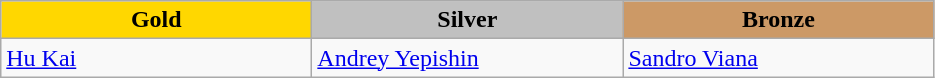<table class="wikitable" style="text-align:left">
<tr align="center">
<td width=200 bgcolor=gold><strong>Gold</strong></td>
<td width=200 bgcolor=silver><strong>Silver</strong></td>
<td width=200 bgcolor=CC9966><strong>Bronze</strong></td>
</tr>
<tr>
<td><a href='#'>Hu Kai</a><br><em></em></td>
<td><a href='#'>Andrey Yepishin</a><br><em></em></td>
<td><a href='#'>Sandro Viana</a><br><em></em></td>
</tr>
</table>
